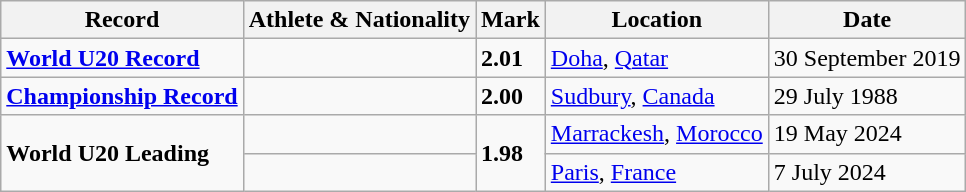<table class="wikitable">
<tr>
<th scope="col">Record</th>
<th scope="col">Athlete & Nationality</th>
<th scope="col">Mark</th>
<th scope="col">Location</th>
<th scope="col">Date</th>
</tr>
<tr>
<td><strong><a href='#'>World U20 Record</a></strong></td>
<td></td>
<td><strong>2.01</strong></td>
<td><a href='#'>Doha</a>, <a href='#'>Qatar</a></td>
<td>30 September 2019</td>
</tr>
<tr>
<td><strong><a href='#'>Championship Record</a></strong></td>
<td></td>
<td><strong>2.00</strong></td>
<td><a href='#'>Sudbury</a>, <a href='#'>Canada</a></td>
<td>29 July 1988</td>
</tr>
<tr>
<td rowspan=2><strong>World U20 Leading</strong></td>
<td></td>
<td rowspan=2><strong>1.98</strong></td>
<td><a href='#'>Marrackesh</a>, <a href='#'>Morocco</a></td>
<td>19 May 2024</td>
</tr>
<tr>
<td></td>
<td><a href='#'>Paris</a>, <a href='#'>France</a></td>
<td>7 July 2024</td>
</tr>
</table>
